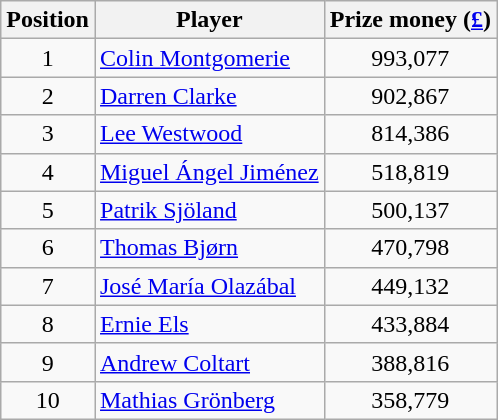<table class="wikitable">
<tr>
<th>Position</th>
<th>Player</th>
<th>Prize money (<a href='#'>£</a>)</th>
</tr>
<tr>
<td align=center>1</td>
<td> <a href='#'>Colin Montgomerie</a></td>
<td align=center>993,077</td>
</tr>
<tr>
<td align=center>2</td>
<td> <a href='#'>Darren Clarke</a></td>
<td align=center>902,867</td>
</tr>
<tr>
<td align=center>3</td>
<td> <a href='#'>Lee Westwood</a></td>
<td align=center>814,386</td>
</tr>
<tr>
<td align=center>4</td>
<td> <a href='#'>Miguel Ángel Jiménez</a></td>
<td align=center>518,819</td>
</tr>
<tr>
<td align=center>5</td>
<td> <a href='#'>Patrik Sjöland</a></td>
<td align=center>500,137</td>
</tr>
<tr>
<td align=center>6</td>
<td> <a href='#'>Thomas Bjørn</a></td>
<td align=center>470,798</td>
</tr>
<tr>
<td align=center>7</td>
<td> <a href='#'>José María Olazábal</a></td>
<td align=center>449,132</td>
</tr>
<tr>
<td align=center>8</td>
<td> <a href='#'>Ernie Els</a></td>
<td align=center>433,884</td>
</tr>
<tr>
<td align=center>9</td>
<td> <a href='#'>Andrew Coltart</a></td>
<td align=center>388,816</td>
</tr>
<tr>
<td align=center>10</td>
<td> <a href='#'>Mathias Grönberg</a></td>
<td align=center>358,779</td>
</tr>
</table>
